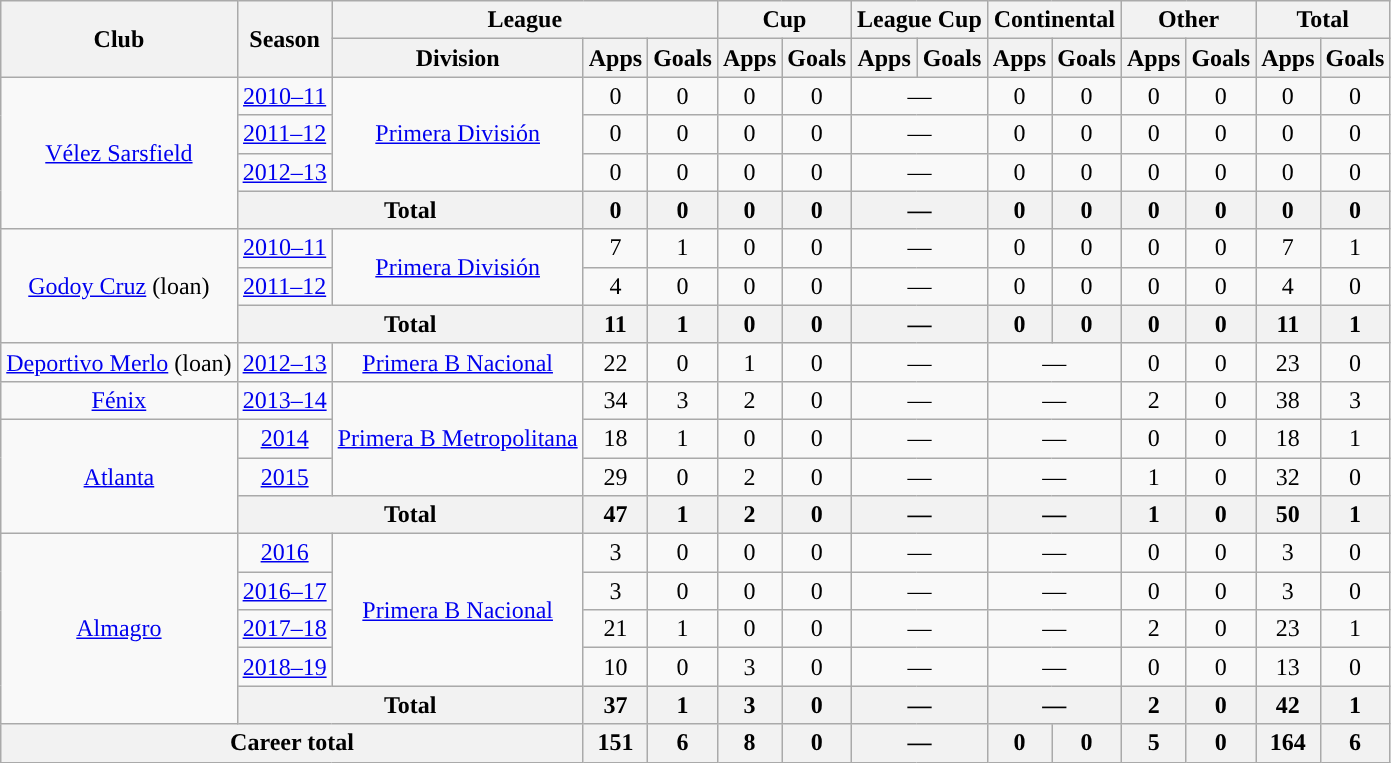<table class="wikitable" style="text-align:center">
<tr>
<th rowspan="2">Club</th>
<th rowspan="2">Season</th>
<th colspan="3">League</th>
<th colspan="2">Cup</th>
<th colspan="2">League Cup</th>
<th colspan="2">Continental</th>
<th colspan="2">Other</th>
<th colspan="2">Total</th>
</tr>
<tr>
<th>Division</th>
<th>Apps</th>
<th>Goals</th>
<th>Apps</th>
<th>Goals</th>
<th>Apps</th>
<th>Goals</th>
<th>Apps</th>
<th>Goals</th>
<th>Apps</th>
<th>Goals</th>
<th>Apps</th>
<th>Goals</th>
</tr>
<tr>
<td rowspan="4"><a href='#'>Vélez Sarsfield</a></td>
<td><a href='#'>2010–11</a></td>
<td rowspan="3"><a href='#'>Primera División</a></td>
<td>0</td>
<td>0</td>
<td>0</td>
<td>0</td>
<td colspan="2">—</td>
<td>0</td>
<td>0</td>
<td>0</td>
<td>0</td>
<td>0</td>
<td>0</td>
</tr>
<tr>
<td><a href='#'>2011–12</a></td>
<td>0</td>
<td>0</td>
<td>0</td>
<td>0</td>
<td colspan="2">—</td>
<td>0</td>
<td>0</td>
<td>0</td>
<td>0</td>
<td>0</td>
<td>0</td>
</tr>
<tr>
<td><a href='#'>2012–13</a></td>
<td>0</td>
<td>0</td>
<td>0</td>
<td>0</td>
<td colspan="2">—</td>
<td>0</td>
<td>0</td>
<td>0</td>
<td>0</td>
<td>0</td>
<td>0</td>
</tr>
<tr>
<th colspan="2">Total</th>
<th>0</th>
<th>0</th>
<th>0</th>
<th>0</th>
<th colspan="2">—</th>
<th>0</th>
<th>0</th>
<th>0</th>
<th>0</th>
<th>0</th>
<th>0</th>
</tr>
<tr>
<td rowspan="3"><a href='#'>Godoy Cruz</a> (loan)</td>
<td><a href='#'>2010–11</a></td>
<td rowspan="2"><a href='#'>Primera División</a></td>
<td>7</td>
<td>1</td>
<td>0</td>
<td>0</td>
<td colspan="2">—</td>
<td>0</td>
<td>0</td>
<td>0</td>
<td>0</td>
<td>7</td>
<td>1</td>
</tr>
<tr>
<td><a href='#'>2011–12</a></td>
<td>4</td>
<td>0</td>
<td>0</td>
<td>0</td>
<td colspan="2">—</td>
<td>0</td>
<td>0</td>
<td>0</td>
<td>0</td>
<td>4</td>
<td>0</td>
</tr>
<tr>
<th colspan="2">Total</th>
<th>11</th>
<th>1</th>
<th>0</th>
<th>0</th>
<th colspan="2">—</th>
<th>0</th>
<th>0</th>
<th>0</th>
<th>0</th>
<th>11</th>
<th>1</th>
</tr>
<tr>
<td rowspan="1"><a href='#'>Deportivo Merlo</a> (loan)</td>
<td><a href='#'>2012–13</a></td>
<td rowspan="1"><a href='#'>Primera B Nacional</a></td>
<td>22</td>
<td>0</td>
<td>1</td>
<td>0</td>
<td colspan="2">—</td>
<td colspan="2">—</td>
<td>0</td>
<td>0</td>
<td>23</td>
<td>0</td>
</tr>
<tr>
<td rowspan="1"><a href='#'>Fénix</a></td>
<td><a href='#'>2013–14</a></td>
<td rowspan="3"><a href='#'>Primera B Metropolitana</a></td>
<td>34</td>
<td>3</td>
<td>2</td>
<td>0</td>
<td colspan="2">—</td>
<td colspan="2">—</td>
<td>2</td>
<td>0</td>
<td>38</td>
<td>3</td>
</tr>
<tr>
<td rowspan="3"><a href='#'>Atlanta</a></td>
<td><a href='#'>2014</a></td>
<td>18</td>
<td>1</td>
<td>0</td>
<td>0</td>
<td colspan="2">—</td>
<td colspan="2">—</td>
<td>0</td>
<td>0</td>
<td>18</td>
<td>1</td>
</tr>
<tr>
<td><a href='#'>2015</a></td>
<td>29</td>
<td>0</td>
<td>2</td>
<td>0</td>
<td colspan="2">—</td>
<td colspan="2">—</td>
<td>1</td>
<td>0</td>
<td>32</td>
<td>0</td>
</tr>
<tr>
<th colspan="2">Total</th>
<th>47</th>
<th>1</th>
<th>2</th>
<th>0</th>
<th colspan="2">—</th>
<th colspan="2">—</th>
<th>1</th>
<th>0</th>
<th>50</th>
<th>1</th>
</tr>
<tr>
<td rowspan="5"><a href='#'>Almagro</a></td>
<td><a href='#'>2016</a></td>
<td rowspan="4"><a href='#'>Primera B Nacional</a></td>
<td>3</td>
<td>0</td>
<td>0</td>
<td>0</td>
<td colspan="2">—</td>
<td colspan="2">—</td>
<td>0</td>
<td>0</td>
<td>3</td>
<td>0</td>
</tr>
<tr>
<td><a href='#'>2016–17</a></td>
<td>3</td>
<td>0</td>
<td>0</td>
<td>0</td>
<td colspan="2">—</td>
<td colspan="2">—</td>
<td>0</td>
<td>0</td>
<td>3</td>
<td>0</td>
</tr>
<tr>
<td><a href='#'>2017–18</a></td>
<td>21</td>
<td>1</td>
<td>0</td>
<td>0</td>
<td colspan="2">—</td>
<td colspan="2">—</td>
<td>2</td>
<td>0</td>
<td>23</td>
<td>1</td>
</tr>
<tr>
<td><a href='#'>2018–19</a></td>
<td>10</td>
<td>0</td>
<td>3</td>
<td>0</td>
<td colspan="2">—</td>
<td colspan="2">—</td>
<td>0</td>
<td>0</td>
<td>13</td>
<td>0</td>
</tr>
<tr>
<th colspan="2">Total</th>
<th>37</th>
<th>1</th>
<th>3</th>
<th>0</th>
<th colspan="2">—</th>
<th colspan="2">—</th>
<th>2</th>
<th>0</th>
<th>42</th>
<th>1</th>
</tr>
<tr>
<th colspan="3">Career total</th>
<th>151</th>
<th>6</th>
<th>8</th>
<th>0</th>
<th colspan="2">—</th>
<th>0</th>
<th>0</th>
<th>5</th>
<th>0</th>
<th>164</th>
<th>6</th>
</tr>
</table>
